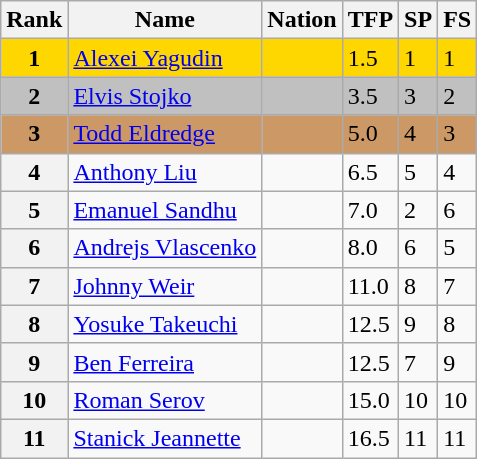<table class="wikitable">
<tr>
<th>Rank</th>
<th>Name</th>
<th>Nation</th>
<th>TFP</th>
<th>SP</th>
<th>FS</th>
</tr>
<tr bgcolor="gold">
<td align="center"><strong>1</strong></td>
<td><a href='#'>Alexei Yagudin</a></td>
<td></td>
<td>1.5</td>
<td>1</td>
<td>1</td>
</tr>
<tr bgcolor="silver">
<td align="center"><strong>2</strong></td>
<td><a href='#'>Elvis Stojko</a></td>
<td></td>
<td>3.5</td>
<td>3</td>
<td>2</td>
</tr>
<tr bgcolor="cc9966">
<td align="center"><strong>3</strong></td>
<td><a href='#'>Todd Eldredge</a></td>
<td></td>
<td>5.0</td>
<td>4</td>
<td>3</td>
</tr>
<tr>
<th>4</th>
<td><a href='#'>Anthony Liu</a></td>
<td></td>
<td>6.5</td>
<td>5</td>
<td>4</td>
</tr>
<tr>
<th>5</th>
<td><a href='#'>Emanuel Sandhu</a></td>
<td></td>
<td>7.0</td>
<td>2</td>
<td>6</td>
</tr>
<tr>
<th>6</th>
<td><a href='#'>Andrejs Vlascenko</a></td>
<td></td>
<td>8.0</td>
<td>6</td>
<td>5</td>
</tr>
<tr>
<th>7</th>
<td><a href='#'>Johnny Weir</a></td>
<td></td>
<td>11.0</td>
<td>8</td>
<td>7</td>
</tr>
<tr>
<th>8</th>
<td><a href='#'>Yosuke Takeuchi</a></td>
<td></td>
<td>12.5</td>
<td>9</td>
<td>8</td>
</tr>
<tr>
<th>9</th>
<td><a href='#'>Ben Ferreira</a></td>
<td></td>
<td>12.5</td>
<td>7</td>
<td>9</td>
</tr>
<tr>
<th>10</th>
<td><a href='#'>Roman Serov</a></td>
<td></td>
<td>15.0</td>
<td>10</td>
<td>10</td>
</tr>
<tr>
<th>11</th>
<td><a href='#'>Stanick Jeannette</a></td>
<td></td>
<td>16.5</td>
<td>11</td>
<td>11</td>
</tr>
</table>
